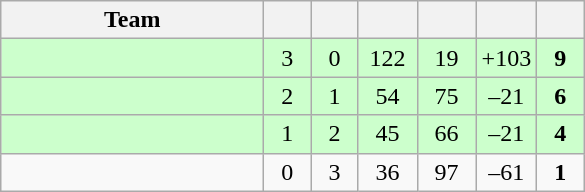<table class="wikitable" style="text-align:center;">
<tr>
<th style="width:10.5em;">Team</th>
<th style="width:1.5em;"></th>
<th style="width:1.5em;"></th>
<th style="width:2.0em;"></th>
<th style="width:2.0em;"></th>
<th style="width:2.0em;"></th>
<th style="width:1.5em;"></th>
</tr>
<tr bgcolor=#cfc>
<td align="left"></td>
<td>3</td>
<td>0</td>
<td>122</td>
<td>19</td>
<td>+103</td>
<td><strong>9</strong></td>
</tr>
<tr bgcolor=#cfc>
<td align="left"></td>
<td>2</td>
<td>1</td>
<td>54</td>
<td>75</td>
<td>–21</td>
<td><strong>6</strong></td>
</tr>
<tr bgcolor=#cfc>
<td align="left"></td>
<td>1</td>
<td>2</td>
<td>45</td>
<td>66</td>
<td>–21</td>
<td><strong>4</strong></td>
</tr>
<tr>
<td align="left"></td>
<td>0</td>
<td>3</td>
<td>36</td>
<td>97</td>
<td>–61</td>
<td><strong>1</strong></td>
</tr>
</table>
